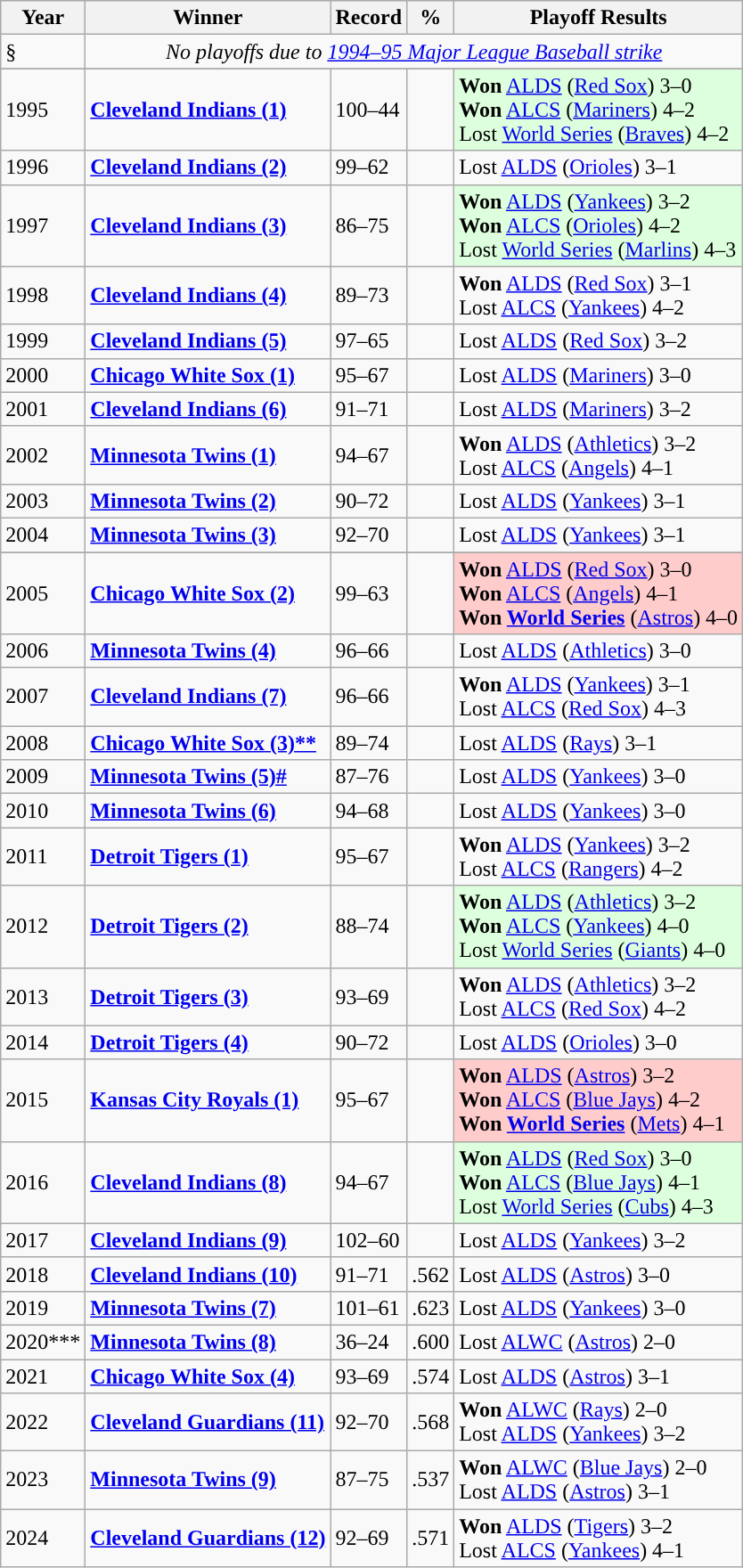<table class="wikitable">
<tr>
<th>Year</th>
<th>Winner</th>
<th>Record</th>
<th>%</th>
<th>Playoff Results</th>
</tr>
<tr>
<td>§</td>
<td colspan="4" align="center"><em>No playoffs due to <a href='#'>1994–95 Major League Baseball strike</a></em></td>
</tr>
<tr>
</tr>
<tr>
<td>1995</td>
<td><strong><a href='#'><span>Cleveland Indians (1)</span></a></strong></td>
<td>100–44</td>
<td></td>
<td bgcolor="#ddffdd"><strong>Won</strong> <a href='#'>ALDS</a> (<a href='#'>Red Sox</a>) 3–0<br><strong>Won</strong> <a href='#'>ALCS</a> (<a href='#'>Mariners</a>) 4–2<br>Lost <a href='#'>World Series</a> (<a href='#'>Braves</a>) 4–2</td>
</tr>
<tr>
<td>1996</td>
<td><strong><a href='#'><span>Cleveland Indians (2)</span></a></strong></td>
<td>99–62</td>
<td></td>
<td>Lost <a href='#'>ALDS</a> (<a href='#'>Orioles</a>) 3–1</td>
</tr>
<tr>
<td>1997</td>
<td><strong><a href='#'><span>Cleveland Indians (3)</span></a></strong></td>
<td>86–75</td>
<td></td>
<td bgcolor="#ddffdd"><strong>Won</strong> <a href='#'>ALDS</a> (<a href='#'>Yankees</a>) 3–2<br><strong>Won</strong> <a href='#'>ALCS</a> (<a href='#'>Orioles</a>) 4–2<br>Lost <a href='#'>World Series</a> (<a href='#'>Marlins</a>) 4–3</td>
</tr>
<tr>
<td>1998</td>
<td><strong><a href='#'><span>Cleveland Indians (4)</span></a></strong></td>
<td>89–73</td>
<td></td>
<td><strong>Won</strong> <a href='#'>ALDS</a> (<a href='#'>Red Sox</a>) 3–1<br>Lost <a href='#'>ALCS</a> (<a href='#'>Yankees</a>) 4–2</td>
</tr>
<tr>
<td>1999</td>
<td><strong><a href='#'><span>Cleveland Indians (5)</span></a></strong></td>
<td>97–65</td>
<td></td>
<td>Lost <a href='#'>ALDS</a> (<a href='#'>Red Sox</a>) 3–2</td>
</tr>
<tr>
<td>2000</td>
<td><strong><a href='#'><span>Chicago White Sox (1)</span></a></strong></td>
<td>95–67</td>
<td></td>
<td>Lost <a href='#'>ALDS</a> (<a href='#'>Mariners</a>) 3–0</td>
</tr>
<tr>
<td>2001</td>
<td><strong><a href='#'><span>Cleveland Indians (6)</span></a></strong></td>
<td>91–71</td>
<td></td>
<td>Lost <a href='#'>ALDS</a> (<a href='#'>Mariners</a>) 3–2</td>
</tr>
<tr>
<td>2002</td>
<td><strong><a href='#'><span>Minnesota Twins (1)</span></a></strong></td>
<td>94–67</td>
<td></td>
<td><strong>Won</strong> <a href='#'>ALDS</a> (<a href='#'>Athletics</a>) 3–2<br>Lost <a href='#'>ALCS</a> (<a href='#'>Angels</a>) 4–1</td>
</tr>
<tr>
<td>2003</td>
<td><strong><a href='#'><span>Minnesota Twins (2)</span></a></strong></td>
<td>90–72</td>
<td></td>
<td>Lost <a href='#'>ALDS</a> (<a href='#'>Yankees</a>) 3–1</td>
</tr>
<tr>
<td>2004</td>
<td><strong><a href='#'><span>Minnesota Twins (3)</span></a></strong></td>
<td>92–70</td>
<td></td>
<td>Lost <a href='#'>ALDS</a> (<a href='#'>Yankees</a>) 3–1</td>
</tr>
<tr>
</tr>
<tr>
<td>2005</td>
<td><strong><a href='#'><span>Chicago White Sox (2)</span></a></strong></td>
<td>99–63</td>
<td></td>
<td bgcolor="#ffcccc"><strong>Won</strong> <a href='#'>ALDS</a> (<a href='#'>Red Sox</a>) 3–0<br><strong>Won</strong> <a href='#'>ALCS</a> (<a href='#'>Angels</a>) 4–1<br><strong>Won <a href='#'>World Series</a></strong> (<a href='#'>Astros</a>) 4–0</td>
</tr>
<tr>
<td>2006</td>
<td><strong><a href='#'><span>Minnesota Twins (4)</span></a></strong></td>
<td>96–66</td>
<td></td>
<td>Lost <a href='#'>ALDS</a> (<a href='#'>Athletics</a>) 3–0</td>
</tr>
<tr>
<td>2007</td>
<td><strong><a href='#'><span>Cleveland Indians (7)</span></a></strong></td>
<td>96–66</td>
<td></td>
<td><strong>Won</strong> <a href='#'>ALDS</a> (<a href='#'>Yankees</a>) 3–1<br>Lost <a href='#'>ALCS</a> (<a href='#'>Red Sox</a>) 4–3</td>
</tr>
<tr>
<td>2008</td>
<td><strong><a href='#'><span>Chicago White Sox (3)**</span></a></strong></td>
<td>89–74</td>
<td></td>
<td>Lost <a href='#'>ALDS</a> (<a href='#'>Rays</a>) 3–1</td>
</tr>
<tr>
<td>2009</td>
<td><strong><a href='#'><span>Minnesota Twins (5)#</span></a></strong></td>
<td>87–76</td>
<td></td>
<td>Lost <a href='#'>ALDS</a> (<a href='#'>Yankees</a>) 3–0</td>
</tr>
<tr>
<td>2010</td>
<td><strong><a href='#'><span>Minnesota Twins (6)</span></a></strong></td>
<td>94–68</td>
<td></td>
<td>Lost <a href='#'>ALDS</a> (<a href='#'>Yankees</a>) 3–0</td>
</tr>
<tr>
<td>2011</td>
<td><strong><a href='#'><span>Detroit Tigers (1)</span></a></strong></td>
<td>95–67</td>
<td></td>
<td><strong>Won</strong> <a href='#'>ALDS</a> (<a href='#'>Yankees</a>) 3–2<br>Lost <a href='#'>ALCS</a> (<a href='#'>Rangers</a>) 4–2</td>
</tr>
<tr>
<td>2012</td>
<td><strong><a href='#'><span>Detroit Tigers (2)</span></a></strong></td>
<td>88–74</td>
<td></td>
<td bgcolor="#ddffdd"><strong>Won</strong> <a href='#'>ALDS</a> (<a href='#'>Athletics</a>) 3–2<br><strong>Won</strong> <a href='#'>ALCS</a> (<a href='#'>Yankees</a>) 4–0<br>Lost <a href='#'>World Series</a> (<a href='#'>Giants</a>) 4–0</td>
</tr>
<tr>
<td>2013</td>
<td><strong><a href='#'><span>Detroit Tigers (3)</span></a></strong></td>
<td>93–69</td>
<td></td>
<td><strong>Won</strong> <a href='#'>ALDS</a> (<a href='#'>Athletics</a>) 3–2<br>Lost <a href='#'>ALCS</a> (<a href='#'>Red Sox</a>) 4–2</td>
</tr>
<tr>
<td>2014</td>
<td><strong><a href='#'><span>Detroit Tigers (4)</span></a></strong></td>
<td>90–72</td>
<td></td>
<td>Lost <a href='#'>ALDS</a> (<a href='#'>Orioles</a>) 3–0</td>
</tr>
<tr>
<td>2015</td>
<td><strong><a href='#'><span>Kansas City Royals (1)</span></a></strong></td>
<td>95–67</td>
<td></td>
<td bgcolor="#ffcccc"><strong>Won</strong> <a href='#'>ALDS</a> (<a href='#'>Astros</a>) 3–2<br><strong>Won</strong> <a href='#'>ALCS</a> (<a href='#'>Blue Jays</a>) 4–2<br><strong>Won <a href='#'>World Series</a></strong> (<a href='#'>Mets</a>) 4–1</td>
</tr>
<tr>
<td>2016</td>
<td><strong><a href='#'><span>Cleveland Indians (8)</span></a></strong></td>
<td>94–67</td>
<td></td>
<td bgcolor="#ddffdd"><strong>Won</strong> <a href='#'>ALDS</a> (<a href='#'>Red Sox</a>) 3–0<br><strong>Won</strong> <a href='#'>ALCS</a> (<a href='#'>Blue Jays</a>) 4–1<br>Lost <a href='#'>World Series</a> (<a href='#'>Cubs</a>) 4–3</td>
</tr>
<tr>
<td>2017</td>
<td><strong><a href='#'><span>Cleveland Indians (9)</span></a></strong></td>
<td>102–60</td>
<td></td>
<td>Lost <a href='#'>ALDS</a> (<a href='#'>Yankees</a>) 3–2</td>
</tr>
<tr>
<td>2018</td>
<td><strong><a href='#'><span>Cleveland Indians (10)</span></a></strong></td>
<td>91–71</td>
<td>.562</td>
<td>Lost <a href='#'>ALDS</a> (<a href='#'>Astros</a>) 3–0</td>
</tr>
<tr>
<td>2019</td>
<td><strong><a href='#'><span>Minnesota Twins (7)</span></a></strong></td>
<td>101–61</td>
<td>.623</td>
<td>Lost <a href='#'>ALDS</a> (<a href='#'>Yankees</a>) 3–0</td>
</tr>
<tr>
<td>2020***</td>
<td><strong><a href='#'><span>Minnesota Twins (8)</span></a></strong></td>
<td>36–24</td>
<td>.600</td>
<td>Lost <a href='#'>ALWC</a> (<a href='#'>Astros</a>) 2–0</td>
</tr>
<tr>
<td>2021</td>
<td><strong><a href='#'><span>Chicago White Sox (4)</span></a></strong></td>
<td>93–69</td>
<td>.574</td>
<td>Lost <a href='#'>ALDS</a> (<a href='#'>Astros</a>) 3–1</td>
</tr>
<tr>
<td>2022</td>
<td><strong><a href='#'><span>Cleveland Guardians (11)</span></a></strong></td>
<td>92–70</td>
<td>.568</td>
<td><strong>Won</strong> <a href='#'>ALWC</a> (<a href='#'>Rays</a>) 2–0<br>Lost <a href='#'>ALDS</a> (<a href='#'>Yankees</a>) 3–2</td>
</tr>
<tr>
<td>2023</td>
<td><strong><a href='#'><span>Minnesota Twins (9)</span></a></strong></td>
<td>87–75</td>
<td>.537</td>
<td><strong>Won</strong> <a href='#'>ALWC</a> (<a href='#'>Blue Jays</a>) 2–0<br>Lost <a href='#'>ALDS</a> (<a href='#'>Astros</a>) 3–1</td>
</tr>
<tr>
<td>2024</td>
<td><strong><a href='#'><span>Cleveland Guardians (12)</span></a></strong></td>
<td>92–69</td>
<td>.571</td>
<td><strong>Won</strong> <a href='#'>ALDS</a> (<a href='#'>Tigers</a>) 3–2<br>Lost <a href='#'>ALCS</a> (<a href='#'>Yankees</a>) 4–1</td>
</tr>
</table>
